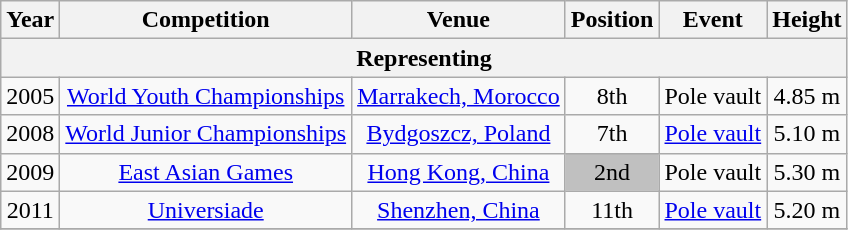<table class="wikitable sortable" style=text-align:center>
<tr>
<th>Year</th>
<th>Competition</th>
<th>Venue</th>
<th>Position</th>
<th>Event</th>
<th>Height</th>
</tr>
<tr>
<th colspan="7">Representing </th>
</tr>
<tr>
<td>2005</td>
<td><a href='#'>World Youth Championships</a></td>
<td><a href='#'>Marrakech, Morocco</a></td>
<td>8th</td>
<td>Pole vault</td>
<td>4.85 m</td>
</tr>
<tr>
<td>2008</td>
<td><a href='#'>World Junior Championships</a></td>
<td><a href='#'>Bydgoszcz, Poland</a></td>
<td>7th</td>
<td><a href='#'>Pole vault</a></td>
<td>5.10 m</td>
</tr>
<tr>
<td>2009</td>
<td><a href='#'>East Asian Games</a></td>
<td><a href='#'>Hong Kong, China</a></td>
<td bgcolor="silver">2nd</td>
<td>Pole vault</td>
<td>5.30 m</td>
</tr>
<tr>
<td>2011</td>
<td><a href='#'>Universiade</a></td>
<td><a href='#'>Shenzhen, China</a></td>
<td>11th</td>
<td><a href='#'>Pole vault</a></td>
<td>5.20 m</td>
</tr>
<tr>
</tr>
</table>
